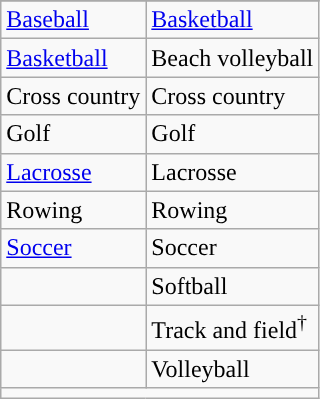<table class="wikitable" style=" ">
<tr>
</tr>
<tr>
<td><a href='#'>Baseball</a></td>
<td><a href='#'>Basketball</a></td>
</tr>
<tr>
<td><a href='#'>Basketball</a></td>
<td>Beach volleyball</td>
</tr>
<tr>
<td>Cross country</td>
<td>Cross country</td>
</tr>
<tr>
<td>Golf</td>
<td>Golf</td>
</tr>
<tr>
<td><a href='#'>Lacrosse</a></td>
<td>Lacrosse</td>
</tr>
<tr>
<td>Rowing</td>
<td>Rowing</td>
</tr>
<tr>
<td><a href='#'>Soccer</a></td>
<td>Soccer</td>
</tr>
<tr>
<td></td>
<td>Softball</td>
</tr>
<tr>
<td></td>
<td>Track and field<sup>†</sup></td>
</tr>
<tr>
<td></td>
<td>Volleyball</td>
</tr>
<tr>
<td colspan="2"></td>
</tr>
</table>
